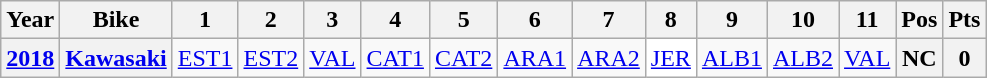<table class="wikitable" style="text-align:center">
<tr>
<th>Year</th>
<th>Bike</th>
<th>1</th>
<th>2</th>
<th>3</th>
<th>4</th>
<th>5</th>
<th>6</th>
<th>7</th>
<th>8</th>
<th>9</th>
<th>10</th>
<th>11</th>
<th>Pos</th>
<th>Pts</th>
</tr>
<tr>
<th><a href='#'>2018</a></th>
<th><a href='#'>Kawasaki</a></th>
<td style="background:#;"><a href='#'>EST1</a><br></td>
<td style="background:#;"><a href='#'>EST2</a><br></td>
<td style="background:#;"><a href='#'>VAL</a><br></td>
<td style="background:#;"><a href='#'>CAT1</a><br></td>
<td style="background:#;"><a href='#'>CAT2</a><br></td>
<td style="background:#;"><a href='#'>ARA1</a><br></td>
<td style="background:#;"><a href='#'>ARA2</a><br></td>
<td style="background:#FFFFFF;"><a href='#'>JER</a><br></td>
<td style="background:#;"><a href='#'>ALB1</a><br></td>
<td style="background:#;"><a href='#'>ALB2</a><br></td>
<td style="background:#;"><a href='#'>VAL</a><br></td>
<th>NC</th>
<th>0</th>
</tr>
</table>
